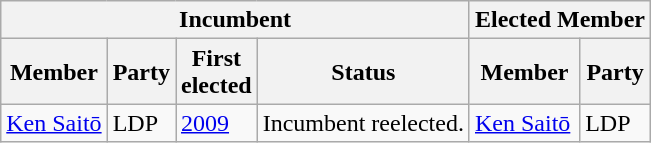<table class="wikitable sortable">
<tr>
<th colspan=4>Incumbent</th>
<th colspan=2>Elected Member</th>
</tr>
<tr>
<th>Member</th>
<th>Party</th>
<th>First<br>elected</th>
<th>Status</th>
<th>Member</th>
<th>Party</th>
</tr>
<tr>
<td><a href='#'>Ken Saitō</a></td>
<td>LDP</td>
<td><a href='#'>2009</a></td>
<td>Incumbent reelected.</td>
<td><a href='#'>Ken Saitō</a></td>
<td>LDP</td>
</tr>
</table>
